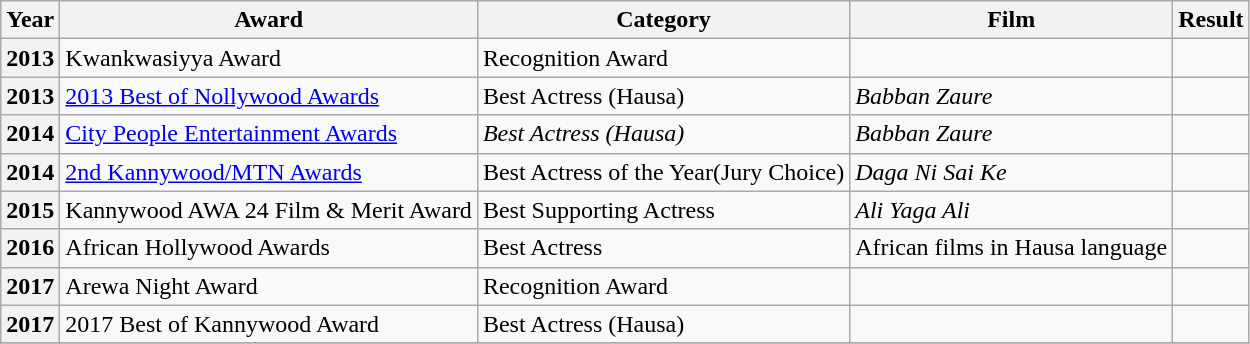<table class="wikitable sortable">
<tr>
<th>Year</th>
<th>Award</th>
<th>Category</th>
<th>Film</th>
<th>Result</th>
</tr>
<tr>
<th scope="row">2013</th>
<td>Kwankwasiyya Award</td>
<td>Recognition Award</td>
<td></td>
<td></td>
</tr>
<tr>
<th scope="row">2013</th>
<td><a href='#'>2013 Best of Nollywood Awards</a></td>
<td>Best Actress (Hausa)</td>
<td><em>Babban Zaure</em></td>
<td></td>
</tr>
<tr>
<th scope="row">2014</th>
<td><a href='#'>City People Entertainment Awards</a></td>
<td><em>Best Actress (Hausa)</em></td>
<td><em>Babban Zaure</em></td>
<td></td>
</tr>
<tr>
<th scope="row">2014</th>
<td><a href='#'>2nd Kannywood/MTN Awards</a></td>
<td>Best Actress of the Year(Jury Choice)</td>
<td><em>Daga Ni Sai Ke</em></td>
<td></td>
</tr>
<tr>
<th scope="row">2015</th>
<td>Kannywood AWA 24 Film & Merit Award</td>
<td>Best Supporting Actress</td>
<td><em>Ali Yaga Ali</em></td>
<td></td>
</tr>
<tr>
<th scope="row">2016</th>
<td>African Hollywood Awards</td>
<td>Best Actress</td>
<td>African films in Hausa language</td>
<td></td>
</tr>
<tr>
<th scope="row">2017</th>
<td>Arewa Night Award</td>
<td>Recognition Award</td>
<td></td>
<td></td>
</tr>
<tr>
<th scope="row">2017</th>
<td>2017 Best of Kannywood Award</td>
<td>Best Actress (Hausa)</td>
<td></td>
<td></td>
</tr>
<tr>
</tr>
</table>
